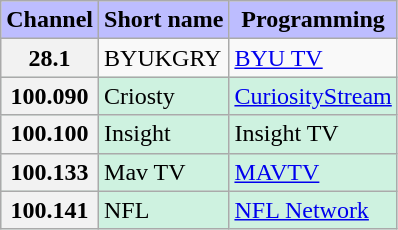<table class="wikitable">
<tr>
<th scope="col" style="background-color: #bdbdff">Channel</th>
<th scope="col" style="background-color: #bdbdff">Short name</th>
<th scope="col" style="background-color: #bdbdff">Programming</th>
</tr>
<tr>
<th scope = "row">28.1</th>
<td>BYUKGRY</td>
<td><a href='#'>BYU TV</a></td>
</tr>
<tr style="background-color: #CEF2E0">
<th scope = "row">100.090</th>
<td>Criosty</td>
<td><a href='#'>CuriosityStream</a> </td>
</tr>
<tr style="background-color: #CEF2E0">
<th scope = "row">100.100</th>
<td>Insight</td>
<td>Insight TV  </td>
</tr>
<tr style="background-color: #CEF2E0">
<th scope = "row">100.133</th>
<td>Mav TV</td>
<td><a href='#'>MAVTV</a> </td>
</tr>
<tr style="background-color: #CEF2E0">
<th scope = "row">100.141</th>
<td>NFL</td>
<td><a href='#'>NFL Network</a> </td>
</tr>
</table>
